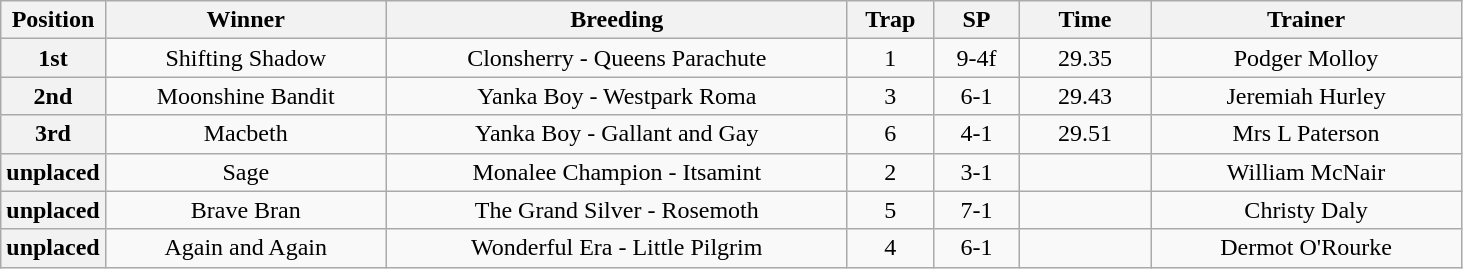<table class="wikitable" style="text-align: center">
<tr>
<th width=60>Position</th>
<th width=180>Winner</th>
<th width=300>Breeding</th>
<th width=50>Trap</th>
<th width=50>SP</th>
<th width=80>Time</th>
<th width=200>Trainer</th>
</tr>
<tr>
<th>1st</th>
<td>Shifting Shadow</td>
<td>Clonsherry - Queens Parachute</td>
<td>1</td>
<td>9-4f</td>
<td>29.35</td>
<td>Podger Molloy</td>
</tr>
<tr>
<th>2nd</th>
<td>Moonshine Bandit</td>
<td>Yanka Boy - Westpark Roma</td>
<td>3</td>
<td>6-1</td>
<td>29.43</td>
<td>Jeremiah Hurley</td>
</tr>
<tr>
<th>3rd</th>
<td>Macbeth</td>
<td>Yanka Boy - Gallant and Gay</td>
<td>6</td>
<td>4-1</td>
<td>29.51</td>
<td>Mrs L Paterson</td>
</tr>
<tr>
<th>unplaced</th>
<td>Sage</td>
<td>Monalee Champion - Itsamint</td>
<td>2</td>
<td>3-1</td>
<td></td>
<td>William McNair</td>
</tr>
<tr>
<th>unplaced</th>
<td>Brave Bran</td>
<td>The Grand Silver - Rosemoth</td>
<td>5</td>
<td>7-1</td>
<td></td>
<td>Christy Daly</td>
</tr>
<tr>
<th>unplaced</th>
<td>Again and Again</td>
<td>Wonderful Era - Little Pilgrim</td>
<td>4</td>
<td>6-1</td>
<td></td>
<td>Dermot O'Rourke</td>
</tr>
</table>
